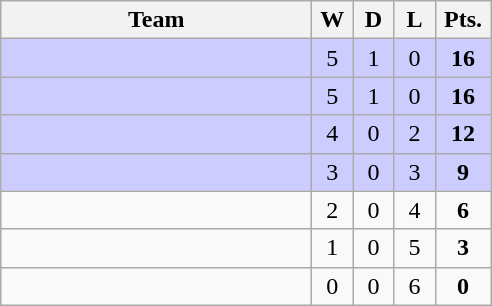<table class="wikitable" style="text-align:center;">
<tr>
<th width=200px>Team</th>
<th width=20px>W</th>
<th width=20px>D</th>
<th width=20px>L</th>
<th width=30px>Pts.</th>
</tr>
<tr bgcolor="#CCCCFF">
<td align=left></td>
<td>5</td>
<td>1</td>
<td>0</td>
<td><strong>16</strong></td>
</tr>
<tr bgcolor="#CCCCFF">
<td align=left></td>
<td>5</td>
<td>1</td>
<td>0</td>
<td><strong>16</strong></td>
</tr>
<tr bgcolor="#CCCCFF">
<td align=left></td>
<td>4</td>
<td>0</td>
<td>2</td>
<td><strong>12</strong></td>
</tr>
<tr bgcolor="#CCCCFF">
<td align=left></td>
<td>3</td>
<td>0</td>
<td>3</td>
<td><strong>9</strong></td>
</tr>
<tr>
<td align=left></td>
<td>2</td>
<td>0</td>
<td>4</td>
<td><strong>6</strong></td>
</tr>
<tr>
<td align=left></td>
<td>1</td>
<td>0</td>
<td>5</td>
<td><strong>3</strong></td>
</tr>
<tr>
<td align=left><strong></strong></td>
<td>0</td>
<td>0</td>
<td>6</td>
<td><strong>0</strong></td>
</tr>
</table>
